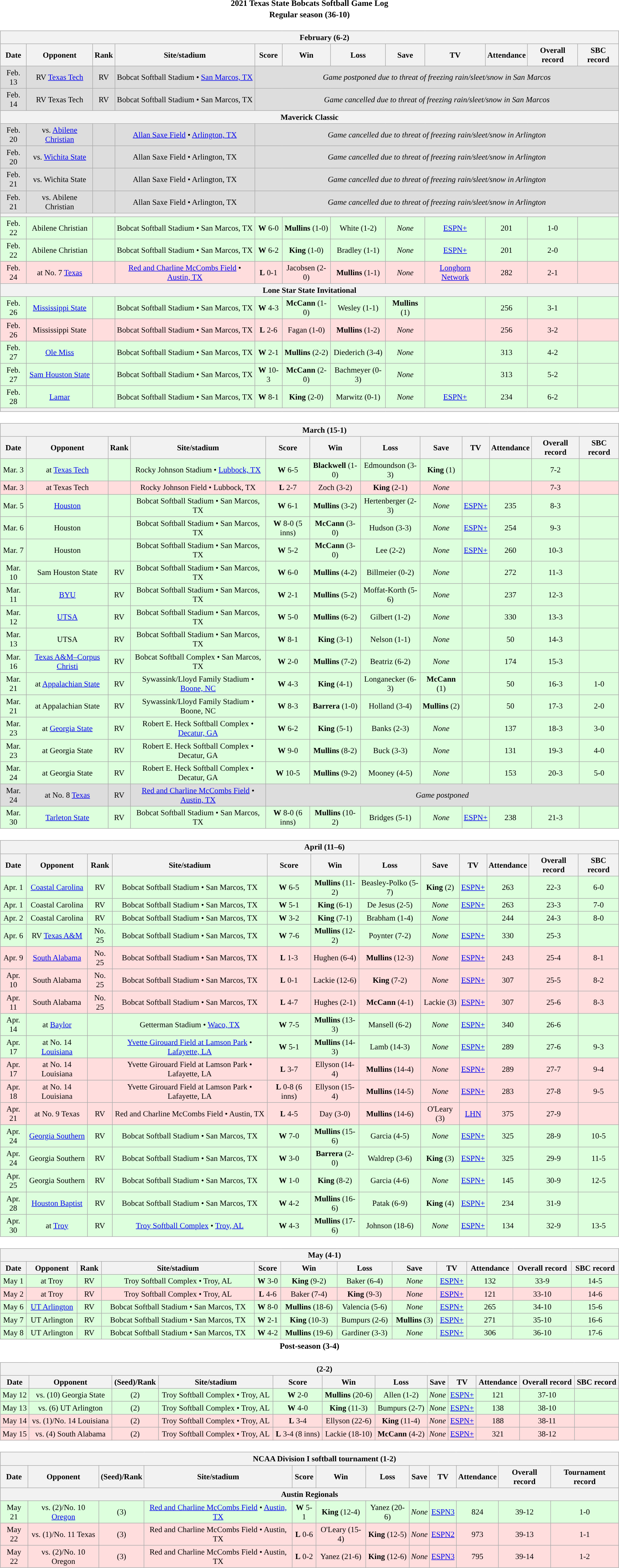<table class="toccolours" width=95% style="clear:both; margin:1.5em auto; text-align:center;">
<tr>
<th colspan=2>2021 Texas State Bobcats Softball Game Log</th>
</tr>
<tr>
<th colspan=2>Regular season (36-10)</th>
</tr>
<tr valign="top">
<td><br><table class="wikitable collapsible" style="margin:auto; width:100%; text-align:center; font-size:95%">
<tr>
<th colspan=12 style="padding-left:4em;">February (6-2)</th>
</tr>
<tr>
<th>Date</th>
<th>Opponent</th>
<th>Rank</th>
<th>Site/stadium</th>
<th>Score</th>
<th>Win</th>
<th>Loss</th>
<th>Save</th>
<th>TV</th>
<th>Attendance</th>
<th>Overall record</th>
<th>SBC record</th>
</tr>
<tr align="center" bgcolor=#dddddd>
<td>Feb. 13</td>
<td>RV <a href='#'>Texas Tech</a></td>
<td>RV</td>
<td>Bobcat Softball Stadium • <a href='#'>San Marcos, TX</a></td>
<td colspan=8><em>Game postponed due to threat of freezing rain/sleet/snow in San Marcos</em></td>
</tr>
<tr align="center" bgcolor=#dddddd>
<td>Feb. 14</td>
<td>RV Texas Tech</td>
<td>RV</td>
<td>Bobcat Softball Stadium • San Marcos, TX</td>
<td colspan=8><em>Game cancelled due to threat of freezing rain/sleet/snow in San Marcos</em></td>
</tr>
<tr>
<th colspan=12>Maverick Classic</th>
</tr>
<tr align="center" bgcolor=#dddddd>
<td>Feb. 20</td>
<td>vs. <a href='#'>Abilene Christian</a></td>
<td></td>
<td><a href='#'>Allan Saxe Field</a> • <a href='#'>Arlington, TX</a></td>
<td colspan=8><em>Game cancelled due to threat of freezing rain/sleet/snow in Arlington</em></td>
</tr>
<tr align="center" bgcolor=#dddddd>
<td>Feb. 20</td>
<td>vs. <a href='#'>Wichita State</a></td>
<td></td>
<td>Allan Saxe Field • Arlington, TX</td>
<td colspan=8><em>Game cancelled due to threat of freezing rain/sleet/snow in Arlington</em></td>
</tr>
<tr align="center" bgcolor=#dddddd>
<td>Feb. 21</td>
<td>vs. Wichita State</td>
<td></td>
<td>Allan Saxe Field • Arlington, TX</td>
<td colspan=8><em>Game cancelled due to threat of freezing rain/sleet/snow in Arlington</em></td>
</tr>
<tr align="center" bgcolor=#dddddd>
<td>Feb. 21</td>
<td>vs. Abilene Christian</td>
<td></td>
<td>Allan Saxe Field • Arlington, TX</td>
<td colspan=8><em>Game cancelled due to threat of freezing rain/sleet/snow in Arlington</em></td>
</tr>
<tr>
<th colspan=12></th>
</tr>
<tr align="center" bgcolor=#ddffdd>
<td>Feb. 22</td>
<td>Abilene Christian</td>
<td></td>
<td>Bobcat Softball Stadium • San Marcos, TX</td>
<td><strong>W</strong> 6-0</td>
<td><strong>Mullins</strong> (1-0)</td>
<td>White (1-2)</td>
<td><em>None</em></td>
<td><a href='#'>ESPN+</a></td>
<td>201</td>
<td>1-0</td>
<td></td>
</tr>
<tr align="center" bgcolor=#ddffdd>
<td>Feb. 22</td>
<td>Abilene Christian</td>
<td></td>
<td>Bobcat Softball Stadium • San Marcos, TX</td>
<td><strong>W</strong> 6-2</td>
<td><strong>King</strong> (1-0)</td>
<td>Bradley (1-1)</td>
<td><em>None</em></td>
<td><a href='#'>ESPN+</a></td>
<td>201</td>
<td>2-0</td>
<td></td>
</tr>
<tr align="center" bgcolor=#ffdddd>
<td>Feb. 24</td>
<td>at No. 7 <a href='#'>Texas</a></td>
<td></td>
<td><a href='#'>Red and Charline McCombs Field</a> • <a href='#'>Austin, TX</a></td>
<td><strong>L</strong> 0-1</td>
<td>Jacobsen (2-0)</td>
<td><strong>Mullins</strong> (1-1)</td>
<td><em>None</em></td>
<td><a href='#'>Longhorn Network</a></td>
<td>282</td>
<td>2-1</td>
<td></td>
</tr>
<tr>
<th colspan=12>Lone Star State Invitational</th>
</tr>
<tr align="center" bgcolor=#ddffdd>
<td>Feb. 26</td>
<td><a href='#'>Mississippi State</a></td>
<td></td>
<td>Bobcat Softball Stadium • San Marcos, TX</td>
<td><strong>W</strong> 4-3</td>
<td><strong>McCann</strong> (1-0)</td>
<td>Wesley (1-1)</td>
<td><strong>Mullins</strong> (1)</td>
<td></td>
<td>256</td>
<td>3-1</td>
<td></td>
</tr>
<tr align="center" bgcolor=#ffdddd>
<td>Feb. 26</td>
<td>Mississippi State</td>
<td></td>
<td>Bobcat Softball Stadium • San Marcos, TX</td>
<td><strong>L</strong> 2-6</td>
<td>Fagan (1-0)</td>
<td><strong>Mullins</strong> (1-2)</td>
<td><em>None</em></td>
<td></td>
<td>256</td>
<td>3-2</td>
<td></td>
</tr>
<tr align="center" bgcolor=#ddffdd>
<td>Feb. 27</td>
<td><a href='#'>Ole Miss</a></td>
<td></td>
<td>Bobcat Softball Stadium • San Marcos, TX</td>
<td><strong>W</strong> 2-1</td>
<td><strong>Mullins</strong> (2-2)</td>
<td>Diederich (3-4)</td>
<td><em>None</em></td>
<td></td>
<td>313</td>
<td>4-2</td>
<td></td>
</tr>
<tr align="center" bgcolor=#ddffdd>
<td>Feb. 27</td>
<td><a href='#'>Sam Houston State</a></td>
<td></td>
<td>Bobcat Softball Stadium • San Marcos, TX</td>
<td><strong>W</strong> 10-3</td>
<td><strong>McCann</strong> (2-0)</td>
<td>Bachmeyer (0-3)</td>
<td><em>None</em></td>
<td></td>
<td>313</td>
<td>5-2</td>
<td></td>
</tr>
<tr align="center" bgcolor=#ddffdd>
<td>Feb. 28</td>
<td><a href='#'>Lamar</a></td>
<td></td>
<td>Bobcat Softball Stadium • San Marcos, TX</td>
<td><strong>W</strong> 8-1</td>
<td><strong>King</strong> (2-0)</td>
<td>Marwitz (0-1)</td>
<td><em>None</em></td>
<td><a href='#'>ESPN+</a></td>
<td>234</td>
<td>6-2</td>
<td></td>
</tr>
<tr>
<th colspan=12></th>
</tr>
</table>
</td>
</tr>
<tr>
<td><br><table class="wikitable collapsible " style="margin:auto; width:100%; text-align:center; font-size:95%">
<tr>
<th colspan=12 style="padding-left:4em;">March (15-1)</th>
</tr>
<tr>
<th>Date</th>
<th>Opponent</th>
<th>Rank</th>
<th>Site/stadium</th>
<th>Score</th>
<th>Win</th>
<th>Loss</th>
<th>Save</th>
<th>TV</th>
<th>Attendance</th>
<th>Overall record</th>
<th>SBC record</th>
</tr>
<tr align="center" bgcolor=#ddffdd>
<td>Mar. 3</td>
<td>at <a href='#'>Texas Tech</a></td>
<td></td>
<td>Rocky Johnson Stadium • <a href='#'>Lubbock, TX</a></td>
<td><strong>W</strong> 6-5</td>
<td><strong>Blackwell</strong> (1-0)</td>
<td>Edmoundson (3-3)</td>
<td><strong>King</strong> (1)</td>
<td></td>
<td></td>
<td>7-2</td>
<td></td>
</tr>
<tr align="center" bgcolor=#ffdddd>
<td>Mar. 3</td>
<td>at Texas Tech</td>
<td></td>
<td>Rocky Johnson Field • Lubbock, TX</td>
<td><strong>L</strong> 2-7</td>
<td>Zoch (3-2)</td>
<td><strong>King</strong> (2-1)</td>
<td><em>None</em></td>
<td></td>
<td></td>
<td>7-3</td>
<td></td>
</tr>
<tr align="center" bgcolor=#ddffdd>
<td>Mar. 5</td>
<td><a href='#'>Houston</a></td>
<td></td>
<td>Bobcat Softball Stadium • San Marcos, TX</td>
<td><strong>W</strong> 6-1</td>
<td><strong>Mullins</strong> (3-2)</td>
<td>Hertenberger (2-3)</td>
<td><em>None</em></td>
<td><a href='#'>ESPN+</a></td>
<td>235</td>
<td>8-3</td>
<td></td>
</tr>
<tr align="center" bgcolor=#ddffdd>
<td>Mar. 6</td>
<td>Houston</td>
<td></td>
<td>Bobcat Softball Stadium • San Marcos, TX</td>
<td><strong>W</strong> 8-0 (5 inns)</td>
<td><strong>McCann</strong> (3-0)</td>
<td>Hudson (3-3)</td>
<td><em>None</em></td>
<td><a href='#'>ESPN+</a></td>
<td>254</td>
<td>9-3</td>
<td></td>
</tr>
<tr align="center" bgcolor=#ddffdd>
<td>Mar. 7</td>
<td>Houston</td>
<td></td>
<td>Bobcat Softball Stadium • San Marcos, TX</td>
<td><strong>W</strong> 5-2</td>
<td><strong>McCann</strong> (3-0)</td>
<td>Lee (2-2)</td>
<td><em>None</em></td>
<td><a href='#'>ESPN+</a></td>
<td>260</td>
<td>10-3</td>
<td></td>
</tr>
<tr align="center" bgcolor=#ddffdd>
<td>Mar. 10</td>
<td>Sam Houston State</td>
<td>RV</td>
<td>Bobcat Softball Stadium • San Marcos, TX</td>
<td><strong>W</strong> 6-0</td>
<td><strong>Mullins</strong> (4-2)</td>
<td>Billmeier (0-2)</td>
<td><em>None</em></td>
<td></td>
<td>272</td>
<td>11-3</td>
<td></td>
</tr>
<tr align="center" bgcolor=#ddffdd>
<td>Mar. 11</td>
<td><a href='#'>BYU</a></td>
<td>RV</td>
<td>Bobcat Softball Stadium • San Marcos, TX</td>
<td><strong>W</strong> 2-1</td>
<td><strong>Mullins</strong> (5-2)</td>
<td>Moffat-Korth (5-6)</td>
<td><em>None</em></td>
<td></td>
<td>237</td>
<td>12-3</td>
<td></td>
</tr>
<tr align="center" bgcolor=#ddffdd>
<td>Mar. 12</td>
<td><a href='#'>UTSA</a></td>
<td>RV</td>
<td>Bobcat Softball Stadium • San Marcos, TX</td>
<td><strong>W</strong> 5-0</td>
<td><strong>Mullins</strong> (6-2)</td>
<td>Gilbert (1-2)</td>
<td><em>None</em></td>
<td></td>
<td>330</td>
<td>13-3</td>
<td></td>
</tr>
<tr align="center" bgcolor=#ddffdd>
<td>Mar. 13</td>
<td>UTSA</td>
<td>RV</td>
<td>Bobcat Softball Stadium • San Marcos, TX</td>
<td><strong>W</strong> 8-1</td>
<td><strong>King</strong> (3-1)</td>
<td>Nelson (1-1)</td>
<td><em>None</em></td>
<td></td>
<td>50</td>
<td>14-3</td>
<td></td>
</tr>
<tr align="center" bgcolor=#ddffdd>
<td>Mar. 16</td>
<td><a href='#'>Texas A&M–Corpus Christi</a></td>
<td>RV</td>
<td>Bobcat Softball Complex • San Marcos, TX</td>
<td><strong>W</strong> 2-0</td>
<td><strong>Mullins</strong> (7-2)</td>
<td>Beatriz (6-2)</td>
<td><em>None</em></td>
<td></td>
<td>174</td>
<td>15-3</td>
<td></td>
</tr>
<tr align="center" bgcolor=#ddffdd>
<td>Mar. 21</td>
<td>at <a href='#'>Appalachian State</a></td>
<td>RV</td>
<td>Sywassink/Lloyd Family Stadium • <a href='#'>Boone, NC</a></td>
<td><strong>W</strong> 4-3</td>
<td><strong>King</strong> (4-1)</td>
<td>Longanecker (6-3)</td>
<td><strong>McCann</strong> (1)</td>
<td></td>
<td>50</td>
<td>16-3</td>
<td>1-0</td>
</tr>
<tr align="center" bgcolor=#ddffdd>
<td>Mar. 21</td>
<td>at Appalachian State</td>
<td>RV</td>
<td>Sywassink/Lloyd Family Stadium • Boone, NC</td>
<td><strong>W</strong> 8-3</td>
<td><strong>Barrera</strong> (1-0)</td>
<td>Holland (3-4)</td>
<td><strong>Mullins</strong> (2)</td>
<td></td>
<td>50</td>
<td>17-3</td>
<td>2-0</td>
</tr>
<tr align="center" bgcolor=#ddffdd>
<td>Mar. 23</td>
<td>at <a href='#'>Georgia State</a></td>
<td>RV</td>
<td>Robert E. Heck Softball Complex • <a href='#'>Decatur, GA</a></td>
<td><strong>W</strong> 6-2</td>
<td><strong>King</strong> (5-1)</td>
<td>Banks (2-3)</td>
<td><em>None</em></td>
<td></td>
<td>137</td>
<td>18-3</td>
<td>3-0</td>
</tr>
<tr align="center" bgcolor=#ddffdd>
<td>Mar. 23</td>
<td>at Georgia State</td>
<td>RV</td>
<td>Robert E. Heck Softball Complex • Decatur, GA</td>
<td><strong>W</strong> 9-0</td>
<td><strong>Mullins</strong> (8-2)</td>
<td>Buck (3-3)</td>
<td><em>None</em></td>
<td></td>
<td>131</td>
<td>19-3</td>
<td>4-0</td>
</tr>
<tr align="center" bgcolor=#ddffdd>
<td>Mar. 24</td>
<td>at Georgia State</td>
<td>RV</td>
<td>Robert E. Heck Softball Complex • Decatur, GA</td>
<td><strong>W</strong> 10-5</td>
<td><strong>Mullins</strong> (9-2)</td>
<td>Mooney (4-5)</td>
<td><em>None</em></td>
<td></td>
<td>153</td>
<td>20-3</td>
<td>5-0</td>
</tr>
<tr align="center" bgcolor=#dddddd>
<td>Mar. 24</td>
<td>at No. 8 <a href='#'>Texas</a></td>
<td>RV</td>
<td><a href='#'>Red and Charline McCombs Field</a> • <a href='#'>Austin, TX</a></td>
<td colspan=12><em>Game postponed</em></td>
</tr>
<tr align="center" bgcolor=#ddffdd>
<td>Mar. 30</td>
<td><a href='#'>Tarleton State</a></td>
<td>RV</td>
<td>Bobcat Softball Stadium • San Marcos, TX</td>
<td><strong>W</strong> 8-0 (6 inns)</td>
<td><strong>Mullins</strong> (10-2)</td>
<td>Bridges (5-1)</td>
<td><em>None</em></td>
<td><a href='#'>ESPN+</a></td>
<td>238</td>
<td>21-3</td>
<td></td>
</tr>
</table>
</td>
</tr>
<tr>
<td><br><table class="wikitable collapsible " style="margin:auto; width:100%; text-align:center; font-size:95%">
<tr>
<th colspan=12 style="padding-left:4em;">April (11–6)</th>
</tr>
<tr>
<th>Date</th>
<th>Opponent</th>
<th>Rank</th>
<th>Site/stadium</th>
<th>Score</th>
<th>Win</th>
<th>Loss</th>
<th>Save</th>
<th>TV</th>
<th>Attendance</th>
<th>Overall record</th>
<th>SBC record</th>
</tr>
<tr align="center" bgcolor=#ddffdd>
<td>Apr. 1</td>
<td><a href='#'>Coastal Carolina</a></td>
<td>RV</td>
<td>Bobcat Softball Stadium • San Marcos, TX</td>
<td><strong>W</strong> 6-5</td>
<td><strong>Mullins</strong> (11-2)</td>
<td>Beasley-Polko (5-7)</td>
<td><strong>King</strong> (2)</td>
<td><a href='#'>ESPN+</a></td>
<td>263</td>
<td>22-3</td>
<td>6-0</td>
</tr>
<tr align="center" bgcolor=#ddffdd>
<td>Apr. 1</td>
<td>Coastal Carolina</td>
<td>RV</td>
<td>Bobcat Softball Stadium • San Marcos, TX</td>
<td><strong>W</strong> 5-1</td>
<td><strong>King</strong> (6-1)</td>
<td>De Jesus (2-5)</td>
<td><em>None</em></td>
<td><a href='#'>ESPN+</a></td>
<td>263</td>
<td>23-3</td>
<td>7-0</td>
</tr>
<tr align="center" bgcolor=#ddffdd>
<td>Apr. 2</td>
<td>Coastal Carolina</td>
<td>RV</td>
<td>Bobcat Softball Stadium • San Marcos, TX</td>
<td><strong>W</strong> 3-2</td>
<td><strong>King</strong> (7-1)</td>
<td>Brabham (1-4)</td>
<td><em>None</em></td>
<td></td>
<td>244</td>
<td>24-3</td>
<td>8-0</td>
</tr>
<tr align="center" bgcolor=#ddffdd>
<td>Apr. 6</td>
<td>RV <a href='#'>Texas A&M</a></td>
<td>No. 25</td>
<td>Bobcat Softball Stadium • San Marcos, TX</td>
<td><strong>W</strong> 7-6</td>
<td><strong>Mullins</strong> (12-2)</td>
<td>Poynter (7-2)</td>
<td><em>None</em></td>
<td><a href='#'>ESPN+</a></td>
<td>330</td>
<td>25-3</td>
<td></td>
</tr>
<tr align="center" bgcolor=#ffdddd>
<td>Apr. 9</td>
<td><a href='#'>South Alabama</a></td>
<td>No. 25</td>
<td>Bobcat Softball Stadium • San Marcos, TX</td>
<td><strong>L</strong> 1-3</td>
<td>Hughen (6-4)</td>
<td><strong>Mullins</strong> (12-3)</td>
<td><em>None</em></td>
<td><a href='#'>ESPN+</a></td>
<td>243</td>
<td>25-4</td>
<td>8-1</td>
</tr>
<tr align="center" bgcolor=#ffdddd>
<td>Apr. 10</td>
<td>South Alabama</td>
<td>No. 25</td>
<td>Bobcat Softball Stadium • San Marcos, TX</td>
<td><strong>L</strong> 0-1</td>
<td>Lackie (12-6)</td>
<td><strong>King</strong> (7-2)</td>
<td><em>None</em></td>
<td><a href='#'>ESPN+</a></td>
<td>307</td>
<td>25-5</td>
<td>8-2</td>
</tr>
<tr align="center" bgcolor=#ffdddd>
<td>Apr. 11</td>
<td>South Alabama</td>
<td>No. 25</td>
<td>Bobcat Softball Stadium • San Marcos, TX</td>
<td><strong>L</strong> 4-7</td>
<td>Hughes (2-1)</td>
<td><strong>McCann</strong> (4-1)</td>
<td>Lackie (3)</td>
<td><a href='#'>ESPN+</a></td>
<td>307</td>
<td>25-6</td>
<td>8-3</td>
</tr>
<tr align="center" bgcolor=#ddffdd>
<td>Apr. 14</td>
<td>at <a href='#'>Baylor</a></td>
<td></td>
<td>Getterman Stadium • <a href='#'>Waco, TX</a></td>
<td><strong>W</strong> 7-5</td>
<td><strong>Mullins</strong> (13-3)</td>
<td>Mansell (6-2)</td>
<td><em>None</em></td>
<td><a href='#'>ESPN+</a></td>
<td>340</td>
<td>26-6</td>
<td></td>
</tr>
<tr align="center" bgcolor=#ddffdd>
<td>Apr. 17</td>
<td>at No. 14 <a href='#'>Louisiana</a></td>
<td></td>
<td><a href='#'>Yvette Girouard Field at Lamson Park</a> • <a href='#'>Lafayette, LA</a></td>
<td><strong>W</strong> 5-1</td>
<td><strong>Mullins</strong> (14-3)</td>
<td>Lamb (14-3)</td>
<td><em>None</em></td>
<td><a href='#'>ESPN+</a></td>
<td>289</td>
<td>27-6</td>
<td>9-3</td>
</tr>
<tr align="center" bgcolor=#ffdddd>
<td>Apr. 17</td>
<td>at No. 14 Louisiana</td>
<td></td>
<td>Yvette Girouard Field at Lamson Park • Lafayette, LA</td>
<td><strong>L</strong> 3-7</td>
<td>Ellyson (14-4)</td>
<td><strong>Mullins</strong> (14-4)</td>
<td><em>None</em></td>
<td><a href='#'>ESPN+</a></td>
<td>289</td>
<td>27-7</td>
<td>9-4</td>
</tr>
<tr align="center" bgcolor=#ffdddd>
<td>Apr. 18</td>
<td>at No. 14 Louisiana</td>
<td></td>
<td>Yvette Girouard Field at Lamson Park • Lafayette, LA</td>
<td><strong>L</strong> 0-8 (6 inns)</td>
<td>Ellyson (15-4)</td>
<td><strong>Mullins</strong> (14-5)</td>
<td><em>None</em></td>
<td><a href='#'>ESPN+</a></td>
<td>283</td>
<td>27-8</td>
<td>9-5</td>
</tr>
<tr align="center" bgcolor=#ffdddd>
<td>Apr. 21</td>
<td>at No. 9 Texas</td>
<td>RV</td>
<td>Red and Charline McCombs Field • Austin, TX</td>
<td><strong>L</strong> 4-5</td>
<td>Day (3-0)</td>
<td><strong>Mullins</strong> (14-6)</td>
<td>O'Leary (3)</td>
<td><a href='#'>LHN</a></td>
<td>375</td>
<td>27-9</td>
<td></td>
</tr>
<tr align="center" bgcolor=#ddffdd>
<td>Apr. 24</td>
<td><a href='#'>Georgia Southern</a></td>
<td>RV</td>
<td>Bobcat Softball Stadium • San Marcos, TX</td>
<td><strong>W</strong> 7-0</td>
<td><strong>Mullins</strong> (15-6)</td>
<td>Garcia (4-5)</td>
<td><em>None</em></td>
<td><a href='#'>ESPN+</a></td>
<td>325</td>
<td>28-9</td>
<td>10-5</td>
</tr>
<tr align="center" bgcolor=#ddffdd>
<td>Apr. 24</td>
<td>Georgia Southern</td>
<td>RV</td>
<td>Bobcat Softball Stadium • San Marcos, TX</td>
<td><strong>W</strong> 3-0</td>
<td><strong>Barrera</strong> (2-0)</td>
<td>Waldrep (3-6)</td>
<td><strong>King</strong> (3)</td>
<td><a href='#'>ESPN+</a></td>
<td>325</td>
<td>29-9</td>
<td>11-5</td>
</tr>
<tr align="center" bgcolor=#ddffdd>
<td>Apr. 25</td>
<td>Georgia Southern</td>
<td>RV</td>
<td>Bobcat Softball Stadium • San Marcos, TX</td>
<td><strong>W</strong> 1-0</td>
<td><strong>King</strong> (8-2)</td>
<td>Garcia (4-6)</td>
<td><em>None</em></td>
<td><a href='#'>ESPN+</a></td>
<td>145</td>
<td>30-9</td>
<td>12-5</td>
</tr>
<tr align="center" bgcolor=#ddffdd>
<td>Apr. 28</td>
<td><a href='#'>Houston Baptist</a></td>
<td>RV</td>
<td>Bobcat Softball Stadium • San Marcos, TX</td>
<td><strong>W</strong> 4-2</td>
<td><strong>Mullins</strong> (16-6)</td>
<td>Patak (6-9)</td>
<td><strong>King</strong> (4)</td>
<td><a href='#'>ESPN+</a></td>
<td>234</td>
<td>31-9</td>
<td></td>
</tr>
<tr align="center" bgcolor=#ddffdd>
<td>Apr. 30</td>
<td>at <a href='#'>Troy</a></td>
<td>RV</td>
<td><a href='#'>Troy Softball Complex</a> • <a href='#'>Troy, AL</a></td>
<td><strong>W</strong> 4-3</td>
<td><strong>Mullins</strong> (17-6)</td>
<td>Johnson (18-6)</td>
<td><em>None</em></td>
<td><a href='#'>ESPN+</a></td>
<td>134</td>
<td>32-9</td>
<td>13-5</td>
</tr>
</table>
</td>
</tr>
<tr>
<td><br><table class="wikitable collapsible " style="margin:auto; width:100%; text-align:center; font-size:95%">
<tr>
<th colspan=12 style="padding-left:4em;">May (4-1)</th>
</tr>
<tr>
<th>Date</th>
<th>Opponent</th>
<th>Rank</th>
<th>Site/stadium</th>
<th>Score</th>
<th>Win</th>
<th>Loss</th>
<th>Save</th>
<th>TV</th>
<th>Attendance</th>
<th>Overall record</th>
<th>SBC record</th>
</tr>
<tr align="center" bgcolor=#ddffdd>
<td>May 1</td>
<td>at Troy</td>
<td>RV</td>
<td>Troy Softball Complex • Troy, AL</td>
<td><strong>W</strong> 3-0</td>
<td><strong>King</strong> (9-2)</td>
<td>Baker (6-4)</td>
<td><em>None</em></td>
<td><a href='#'>ESPN+</a></td>
<td>132</td>
<td>33-9</td>
<td>14-5</td>
</tr>
<tr align="center" bgcolor=#ffdddd>
<td>May 2</td>
<td>at Troy</td>
<td>RV</td>
<td>Troy Softball Complex • Troy, AL</td>
<td><strong>L</strong> 4-6</td>
<td>Baker (7-4)</td>
<td><strong>King</strong> (9-3)</td>
<td><em>None</em></td>
<td><a href='#'>ESPN+</a></td>
<td>121</td>
<td>33-10</td>
<td>14-6</td>
</tr>
<tr align="center" bgcolor=#ddffdd>
<td>May 6</td>
<td><a href='#'>UT Arlington</a></td>
<td>RV</td>
<td>Bobcat Softball Stadium • San Marcos, TX</td>
<td><strong>W</strong> 8-0</td>
<td><strong>Mullins</strong> (18-6)</td>
<td>Valencia (5-6)</td>
<td><em>None</em></td>
<td><a href='#'>ESPN+</a></td>
<td>265</td>
<td>34-10</td>
<td>15-6</td>
</tr>
<tr align="center" bgcolor=#ddffdd>
<td>May 7</td>
<td>UT Arlington</td>
<td>RV</td>
<td>Bobcat Softball Stadium • San Marcos, TX</td>
<td><strong>W</strong> 2-1</td>
<td><strong>King</strong> (10-3)</td>
<td>Bumpurs (2-6)</td>
<td><strong>Mullins</strong> (3)</td>
<td><a href='#'>ESPN+</a></td>
<td>271</td>
<td>35-10</td>
<td>16-6</td>
</tr>
<tr align="center" bgcolor=#ddffdd>
<td>May 8</td>
<td>UT Arlington</td>
<td>RV</td>
<td>Bobcat Softball Stadium • San Marcos, TX</td>
<td><strong>W</strong> 4-2</td>
<td><strong>Mullins</strong> (19-6)</td>
<td>Gardiner (3-3)</td>
<td><em>None</em></td>
<td><a href='#'>ESPN+</a></td>
<td>306</td>
<td>36-10</td>
<td>17-6</td>
</tr>
</table>
</td>
</tr>
<tr>
<th colspan=2>Post-season (3-4)</th>
</tr>
<tr>
<td><br><table class="wikitable collapsible" style="margin:auto; width:100%; text-align:center; font-size:95%">
<tr>
<th colspan=12 style="padding-left:4em;"> (2-2)</th>
</tr>
<tr>
<th>Date</th>
<th>Opponent</th>
<th>(Seed)/Rank</th>
<th>Site/stadium</th>
<th>Score</th>
<th>Win</th>
<th>Loss</th>
<th>Save</th>
<th>TV</th>
<th>Attendance</th>
<th>Overall record</th>
<th>SBC record</th>
</tr>
<tr align="center" bgcolor=#ddffdd>
<td>May 12</td>
<td>vs. (10) Georgia State</td>
<td>(2)</td>
<td>Troy Softball Complex • Troy, AL</td>
<td><strong>W</strong> 2-0</td>
<td><strong>Mullins</strong> (20-6)</td>
<td>Allen (1-2)</td>
<td><em>None</em></td>
<td><a href='#'>ESPN+</a></td>
<td>121</td>
<td>37-10</td>
<td></td>
</tr>
<tr align="center" bgcolor=#ddffdd>
<td>May 13</td>
<td>vs. (6) UT Arlington</td>
<td>(2)</td>
<td>Troy Softball Complex • Troy, AL</td>
<td><strong>W</strong> 4-0</td>
<td><strong>King</strong> (11-3)</td>
<td>Bumpurs (2-7)</td>
<td><em>None</em></td>
<td><a href='#'>ESPN+</a></td>
<td>138</td>
<td>38-10</td>
<td></td>
</tr>
<tr align="center" bgcolor=#ffdddd>
<td>May 14</td>
<td>vs. (1)/No. 14 Louisiana</td>
<td>(2)</td>
<td>Troy Softball Complex • Troy, AL</td>
<td><strong>L</strong> 3-4</td>
<td>Ellyson (22-6)</td>
<td><strong>King</strong> (11-4)</td>
<td><em>None</em></td>
<td><a href='#'>ESPN+</a></td>
<td>188</td>
<td>38-11</td>
<td></td>
</tr>
<tr align="center" bgcolor=#ffdddd>
<td>May 15</td>
<td>vs. (4) South Alabama</td>
<td>(2)</td>
<td>Troy Softball Complex • Troy, AL</td>
<td><strong>L</strong> 3-4 (8 inns)</td>
<td>Lackie (18-10)</td>
<td><strong>McCann</strong> (4-2)</td>
<td><em>None</em></td>
<td><a href='#'>ESPN+</a></td>
<td>321</td>
<td>38-12</td>
<td></td>
</tr>
</table>
</td>
</tr>
<tr>
<td><br><table class="wikitable collapsible " style="margin:auto; width:100%; text-align:center; font-size:95%">
<tr>
<th colspan=12 style="padding-left:4em;">NCAA Division I softball tournament (1-2)</th>
</tr>
<tr>
<th>Date</th>
<th>Opponent</th>
<th>(Seed)/Rank</th>
<th>Site/stadium</th>
<th>Score</th>
<th>Win</th>
<th>Loss</th>
<th>Save</th>
<th>TV</th>
<th>Attendance</th>
<th>Overall record</th>
<th>Tournament record</th>
</tr>
<tr>
<th colspan=12>Austin Regionals</th>
</tr>
<tr align="center" bgcolor=#ddffdd>
<td>May 21</td>
<td>vs. (2)/No. 10 <a href='#'>Oregon</a></td>
<td>(3)</td>
<td><a href='#'>Red and Charline McCombs Field</a> • <a href='#'>Austin, TX</a></td>
<td><strong>W</strong> 5-1</td>
<td><strong>King</strong> (12-4)</td>
<td>Yanez (20-6)</td>
<td><em>None</em></td>
<td><a href='#'>ESPN3</a></td>
<td>824</td>
<td>39-12</td>
<td>1-0</td>
</tr>
<tr align="center" bgcolor=#ffdddd>
<td>May 22</td>
<td>vs. (1)/No. 11 Texas</td>
<td>(3)</td>
<td>Red and Charline McCombs Field • Austin, TX</td>
<td><strong>L</strong> 0-6</td>
<td>O'Leary (15-4)</td>
<td><strong>King</strong> (12-5)</td>
<td><em>None</em></td>
<td><a href='#'>ESPN2</a></td>
<td>973</td>
<td>39-13</td>
<td>1-1</td>
</tr>
<tr align="center" bgcolor=#ffdddd>
<td>May 22</td>
<td>vs. (2)/No. 10 Oregon</td>
<td>(3)</td>
<td>Red and Charline McCombs Field • Austin, TX</td>
<td><strong>L</strong> 0-2</td>
<td>Yanez (21-6)</td>
<td><strong>King</strong> (12-6)</td>
<td><em>None</em></td>
<td><a href='#'>ESPN3</a></td>
<td>795</td>
<td>39-14</td>
<td>1-2</td>
</tr>
</table>
</td>
</tr>
</table>
